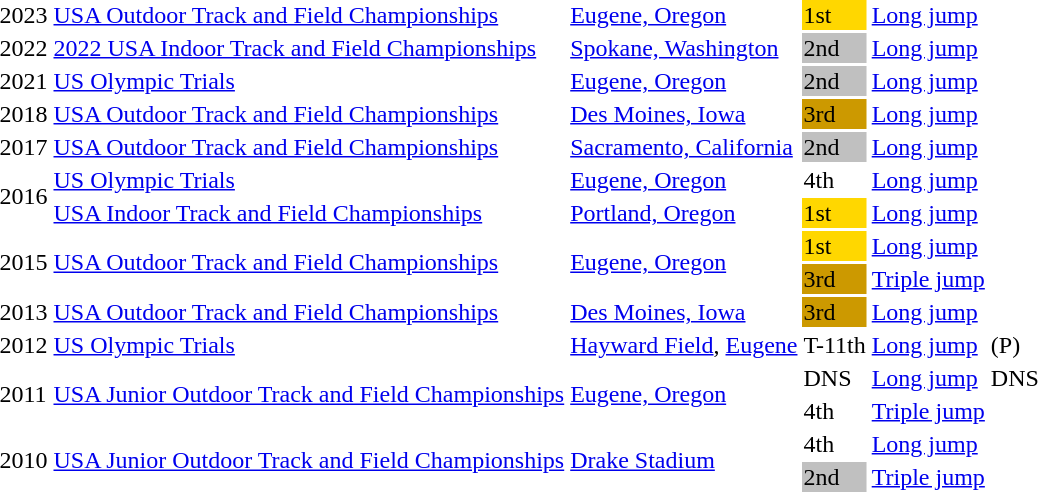<table>
<tr>
<td>2023</td>
<td><a href='#'>USA Outdoor Track and Field Championships</a></td>
<td><a href='#'>Eugene, Oregon</a></td>
<td style="background:gold;">1st</td>
<td><a href='#'>Long jump</a></td>
<td></td>
</tr>
<tr>
<td>2022</td>
<td><a href='#'>2022 USA Indoor Track and Field Championships</a></td>
<td><a href='#'>Spokane, Washington</a></td>
<td style="background:silver;">2nd</td>
<td><a href='#'>Long jump</a></td>
<td></td>
</tr>
<tr>
<td>2021</td>
<td><a href='#'>US Olympic Trials</a></td>
<td><a href='#'>Eugene, Oregon</a></td>
<td style="background:silver;">2nd</td>
<td><a href='#'>Long jump</a></td>
<td></td>
</tr>
<tr>
<td>2018</td>
<td><a href='#'>USA Outdoor Track and Field Championships</a></td>
<td><a href='#'>Des Moines, Iowa</a></td>
<td style="background:#c90;">3rd</td>
<td><a href='#'>Long jump</a></td>
<td></td>
</tr>
<tr>
<td>2017</td>
<td><a href='#'>USA Outdoor Track and Field Championships</a></td>
<td><a href='#'>Sacramento, California</a></td>
<td style="background:silver;">2nd</td>
<td><a href='#'>Long jump</a></td>
<td></td>
</tr>
<tr>
<td Rowspan=2>2016</td>
<td><a href='#'>US Olympic Trials</a></td>
<td><a href='#'>Eugene, Oregon</a></td>
<td>4th</td>
<td><a href='#'>Long jump</a></td>
<td></td>
</tr>
<tr>
<td><a href='#'>USA Indoor Track and Field Championships</a></td>
<td><a href='#'>Portland, Oregon</a></td>
<td bgcolor=gold>1st</td>
<td><a href='#'>Long jump</a></td>
<td></td>
</tr>
<tr>
<td Rowspan=2>2015</td>
<td Rowspan=2><a href='#'>USA Outdoor Track and Field Championships</a></td>
<td Rowspan=2><a href='#'>Eugene, Oregon</a></td>
<td bgcolor=gold>1st</td>
<td><a href='#'>Long jump</a></td>
<td></td>
</tr>
<tr>
<td style="background:#c90;">3rd</td>
<td><a href='#'>Triple jump</a></td>
<td></td>
</tr>
<tr>
<td>2013</td>
<td><a href='#'>USA Outdoor Track and Field Championships</a></td>
<td><a href='#'>Des Moines, Iowa</a></td>
<td style="background:#c90;">3rd</td>
<td><a href='#'>Long jump</a></td>
<td></td>
</tr>
<tr>
<td>2012</td>
<td><a href='#'>US Olympic Trials</a></td>
<td><a href='#'>Hayward Field</a>, <a href='#'>Eugene</a></td>
<td>T-11th</td>
<td><a href='#'>Long jump</a></td>
<td> (P)</td>
</tr>
<tr>
<td Rowspan=2>2011</td>
<td Rowspan=2><a href='#'>USA Junior Outdoor Track and Field Championships</a></td>
<td Rowspan=2><a href='#'>Eugene, Oregon</a></td>
<td>DNS</td>
<td><a href='#'>Long jump</a></td>
<td>DNS</td>
</tr>
<tr>
<td>4th</td>
<td><a href='#'>Triple jump</a></td>
<td></td>
</tr>
<tr>
<td Rowspan=2>2010</td>
<td Rowspan=2><a href='#'>USA Junior Outdoor Track and Field Championships</a></td>
<td Rowspan=2><a href='#'>Drake Stadium</a></td>
<td>4th</td>
<td><a href='#'>Long jump</a></td>
<td></td>
</tr>
<tr>
<td style="background:silver;">2nd</td>
<td><a href='#'>Triple jump</a></td>
<td></td>
</tr>
</table>
